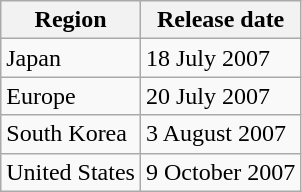<table class="wikitable">
<tr>
<th>Region</th>
<th>Release date</th>
</tr>
<tr>
<td>Japan</td>
<td>18 July 2007</td>
</tr>
<tr>
<td>Europe</td>
<td>20 July 2007</td>
</tr>
<tr>
<td>South Korea</td>
<td>3 August 2007</td>
</tr>
<tr>
<td>United States</td>
<td>9 October 2007</td>
</tr>
</table>
